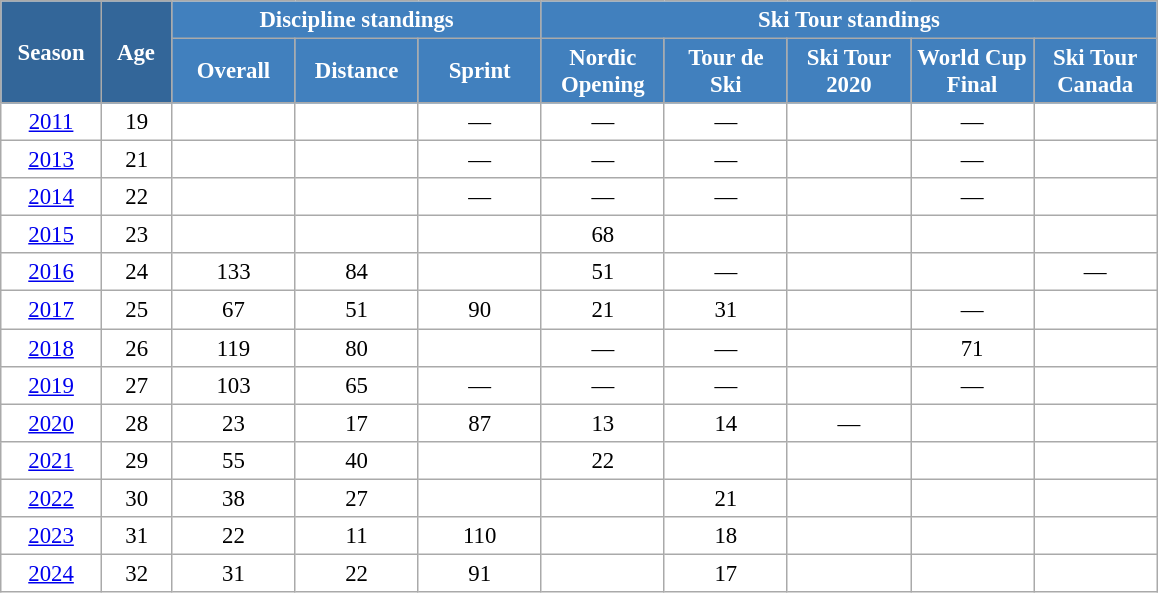<table class="wikitable" style="font-size:95%; text-align:center; border:grey solid 1px; border-collapse:collapse; background:#ffffff;">
<tr>
<th style="background-color:#369; color:white; width:60px;" rowspan="2"> Season </th>
<th style="background-color:#369; color:white; width:40px;" rowspan="2"> Age </th>
<th style="background-color:#4180be; color:white;" colspan="3">Discipline standings</th>
<th style="background-color:#4180be; color:white;" colspan="5">Ski Tour standings</th>
</tr>
<tr>
<th style="background-color:#4180be; color:white; width:75px;">Overall</th>
<th style="background-color:#4180be; color:white; width:75px;">Distance</th>
<th style="background-color:#4180be; color:white; width:75px;">Sprint</th>
<th style="background-color:#4180be; color:white; width:75px;">Nordic<br>Opening</th>
<th style="background-color:#4180be; color:white; width:75px;">Tour de<br>Ski</th>
<th style="background-color:#4180be; color:white; width:75px;">Ski Tour<br>2020</th>
<th style="background-color:#4180be; color:white; width:75px;">World Cup<br>Final</th>
<th style="background-color:#4180be; color:white; width:75px;">Ski Tour<br>Canada</th>
</tr>
<tr>
<td><a href='#'>2011</a></td>
<td>19</td>
<td></td>
<td></td>
<td>—</td>
<td>—</td>
<td>—</td>
<td></td>
<td>—</td>
<td></td>
</tr>
<tr>
<td><a href='#'>2013</a></td>
<td>21</td>
<td></td>
<td></td>
<td>—</td>
<td>—</td>
<td>—</td>
<td></td>
<td>—</td>
<td></td>
</tr>
<tr>
<td><a href='#'>2014</a></td>
<td>22</td>
<td></td>
<td></td>
<td>—</td>
<td>—</td>
<td>—</td>
<td></td>
<td>—</td>
<td></td>
</tr>
<tr>
<td><a href='#'>2015</a></td>
<td>23</td>
<td></td>
<td></td>
<td></td>
<td>68</td>
<td></td>
<td></td>
<td></td>
<td></td>
</tr>
<tr>
<td><a href='#'>2016</a></td>
<td>24</td>
<td>133</td>
<td>84</td>
<td></td>
<td>51</td>
<td>—</td>
<td></td>
<td></td>
<td>—</td>
</tr>
<tr>
<td><a href='#'>2017</a></td>
<td>25</td>
<td>67</td>
<td>51</td>
<td>90</td>
<td>21</td>
<td>31</td>
<td></td>
<td>—</td>
<td></td>
</tr>
<tr>
<td><a href='#'>2018</a></td>
<td>26</td>
<td>119</td>
<td>80</td>
<td></td>
<td>—</td>
<td>—</td>
<td></td>
<td>71</td>
<td></td>
</tr>
<tr>
<td><a href='#'>2019</a></td>
<td>27</td>
<td>103</td>
<td>65</td>
<td>—</td>
<td>—</td>
<td>—</td>
<td></td>
<td>—</td>
<td></td>
</tr>
<tr>
<td><a href='#'>2020</a></td>
<td>28</td>
<td>23</td>
<td>17</td>
<td>87</td>
<td>13</td>
<td>14</td>
<td>—</td>
<td></td>
<td></td>
</tr>
<tr>
<td><a href='#'>2021</a></td>
<td>29</td>
<td>55</td>
<td>40</td>
<td></td>
<td>22</td>
<td></td>
<td></td>
<td></td>
<td></td>
</tr>
<tr>
<td><a href='#'>2022</a></td>
<td>30</td>
<td>38</td>
<td>27</td>
<td></td>
<td></td>
<td>21</td>
<td></td>
<td></td>
<td></td>
</tr>
<tr>
<td><a href='#'>2023</a></td>
<td>31</td>
<td>22</td>
<td>11</td>
<td>110</td>
<td></td>
<td>18</td>
<td></td>
<td></td>
<td></td>
</tr>
<tr>
<td><a href='#'>2024</a></td>
<td>32</td>
<td>31</td>
<td>22</td>
<td>91</td>
<td></td>
<td>17</td>
<td></td>
<td></td>
<td></td>
</tr>
</table>
